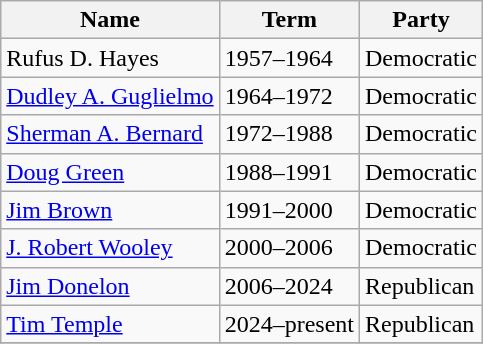<table class="wikitable">
<tr>
<th>Name</th>
<th>Term</th>
<th>Party</th>
</tr>
<tr>
<td>Rufus D. Hayes</td>
<td>1957–1964</td>
<td>Democratic</td>
</tr>
<tr>
<td><a href='#'>Dudley A. Guglielmo</a></td>
<td>1964–1972</td>
<td>Democratic</td>
</tr>
<tr>
<td><a href='#'>Sherman A. Bernard</a></td>
<td>1972–1988</td>
<td>Democratic</td>
</tr>
<tr>
<td><a href='#'>Doug Green</a></td>
<td>1988–1991</td>
<td>Democratic</td>
</tr>
<tr>
<td><a href='#'>Jim Brown</a></td>
<td>1991–2000</td>
<td>Democratic</td>
</tr>
<tr>
<td><a href='#'>J. Robert Wooley</a></td>
<td>2000–2006</td>
<td>Democratic</td>
</tr>
<tr>
<td><a href='#'>Jim Donelon</a></td>
<td>2006–2024</td>
<td>Republican</td>
</tr>
<tr>
<td><a href='#'>Tim Temple</a></td>
<td>2024–present</td>
<td>Republican</td>
</tr>
<tr>
</tr>
</table>
